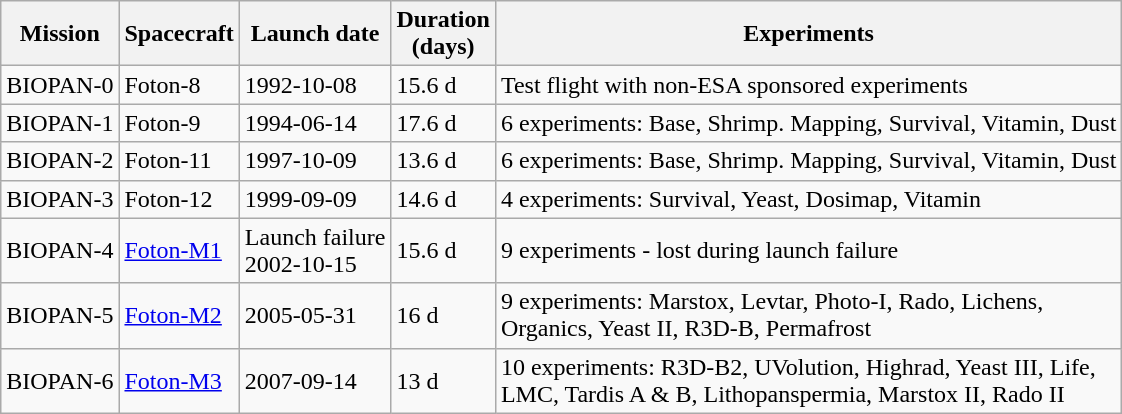<table class="wikitable">
<tr>
<th>Mission</th>
<th>Spacecraft</th>
<th>Launch date</th>
<th>Duration<br>(days)</th>
<th>Experiments</th>
</tr>
<tr>
<td>BIOPAN-0</td>
<td>Foton-8</td>
<td>1992-10-08</td>
<td>15.6 d</td>
<td>Test flight with non-ESA sponsored experiments</td>
</tr>
<tr>
<td>BIOPAN-1</td>
<td>Foton-9</td>
<td>1994-06-14</td>
<td>17.6 d</td>
<td>6 experiments: Base, Shrimp. Mapping, Survival, Vitamin, Dust</td>
</tr>
<tr>
<td>BIOPAN-2</td>
<td>Foton-11</td>
<td>1997-10-09</td>
<td>13.6 d</td>
<td>6 experiments: Base, Shrimp. Mapping, Survival, Vitamin, Dust</td>
</tr>
<tr>
<td>BIOPAN-3</td>
<td>Foton-12</td>
<td>1999-09-09</td>
<td>14.6 d</td>
<td>4 experiments: Survival, Yeast, Dosimap, Vitamin</td>
</tr>
<tr>
<td>BIOPAN-4</td>
<td><a href='#'>Foton-M1</a></td>
<td>Launch failure<br>2002-10-15</td>
<td>15.6 d</td>
<td>9 experiments - lost during launch failure</td>
</tr>
<tr>
<td>BIOPAN-5</td>
<td><a href='#'>Foton-M2</a></td>
<td>2005-05-31</td>
<td>16 d</td>
<td>9 experiments: Marstox, Levtar, Photo-I, Rado, Lichens,<br> Organics, Yeast II, R3D-B, Permafrost</td>
</tr>
<tr>
<td>BIOPAN-6</td>
<td><a href='#'>Foton-M3</a></td>
<td>2007-09-14</td>
<td>13 d</td>
<td>10 experiments: R3D-B2, UVolution, Highrad, Yeast III, Life,<br> LMC, Tardis A & B, Lithopanspermia, Marstox II, Rado II</td>
</tr>
</table>
